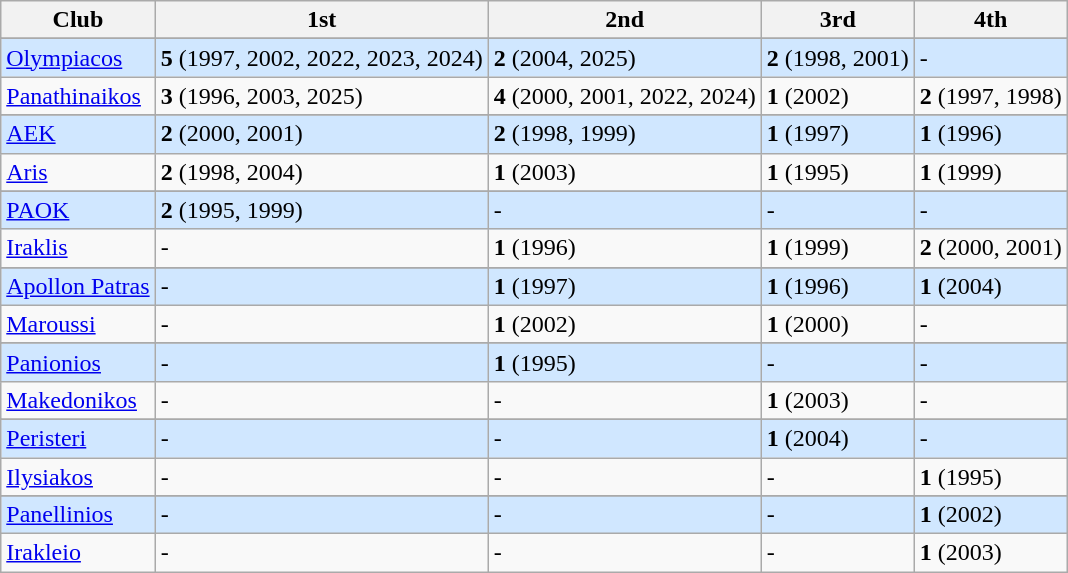<table class="wikitable">
<tr>
<th>Club</th>
<th>1st</th>
<th>2nd</th>
<th>3rd</th>
<th>4th</th>
</tr>
<tr>
</tr>
<tr align=left bgcolor=#D0E7FF>
<td> <a href='#'>Olympiacos</a></td>
<td><strong>5</strong> (1997, 2002, 2022, 2023, 2024)</td>
<td><strong>2</strong> (2004, 2025)</td>
<td><strong>2</strong> (1998, 2001)</td>
<td>-</td>
</tr>
<tr>
<td> <a href='#'>Panathinaikos</a></td>
<td><strong>3</strong> (1996, 2003, 2025)</td>
<td><strong>4</strong> (2000, 2001, 2022, 2024)</td>
<td><strong>1</strong> (2002)</td>
<td><strong>2</strong> (1997, 1998)</td>
</tr>
<tr>
</tr>
<tr align=left bgcolor=#D0E7FF>
<td> <a href='#'>AEK</a></td>
<td><strong>2</strong> (2000, 2001)</td>
<td><strong>2</strong> (1998, 1999)</td>
<td><strong>1</strong> (1997)</td>
<td><strong>1</strong> (1996)</td>
</tr>
<tr>
<td> <a href='#'>Aris</a></td>
<td><strong>2</strong> (1998, 2004)</td>
<td><strong>1</strong> (2003)</td>
<td><strong>1</strong> (1995)</td>
<td><strong>1</strong> (1999)</td>
</tr>
<tr>
</tr>
<tr align=left bgcolor=#D0E7FF>
<td> <a href='#'>PAOK</a></td>
<td><strong>2</strong> (1995, 1999)</td>
<td>-</td>
<td>-</td>
<td>-</td>
</tr>
<tr>
<td> <a href='#'>Iraklis</a></td>
<td>-</td>
<td><strong>1</strong> (1996)</td>
<td><strong>1</strong> (1999)</td>
<td><strong>2</strong> (2000, 2001)</td>
</tr>
<tr>
</tr>
<tr align=left bgcolor=#D0E7FF>
<td><a href='#'>Apollon Patras</a></td>
<td>-</td>
<td><strong>1</strong> (1997)</td>
<td><strong>1</strong> (1996)</td>
<td><strong>1</strong> (2004)</td>
</tr>
<tr>
<td> <a href='#'>Maroussi</a></td>
<td>-</td>
<td><strong>1</strong> (2002)</td>
<td><strong>1</strong> (2000)</td>
<td>-</td>
</tr>
<tr>
</tr>
<tr align=left bgcolor=#D0E7FF>
<td> <a href='#'>Panionios</a></td>
<td>-</td>
<td><strong>1</strong> (1995)</td>
<td>-</td>
<td>-</td>
</tr>
<tr>
<td> <a href='#'>Makedonikos</a></td>
<td>-</td>
<td>-</td>
<td><strong>1</strong> (2003)</td>
<td>-</td>
</tr>
<tr>
</tr>
<tr align=left bgcolor=#D0E7FF>
<td> <a href='#'>Peristeri</a></td>
<td>-</td>
<td>-</td>
<td><strong>1</strong> (2004)</td>
<td>-</td>
</tr>
<tr>
<td> <a href='#'>Ilysiakos</a></td>
<td>-</td>
<td>-</td>
<td>-</td>
<td><strong>1</strong> (1995)</td>
</tr>
<tr>
</tr>
<tr align=left bgcolor=#D0E7FF>
<td> <a href='#'>Panellinios</a></td>
<td>-</td>
<td>-</td>
<td>-</td>
<td><strong>1</strong> (2002)</td>
</tr>
<tr>
<td> <a href='#'>Irakleio</a></td>
<td>-</td>
<td>-</td>
<td>-</td>
<td><strong>1</strong> (2003)</td>
</tr>
</table>
